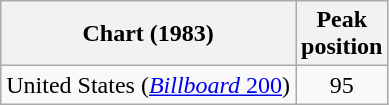<table class="wikitable">
<tr>
<th>Chart (1983)</th>
<th>Peak<br>position</th>
</tr>
<tr>
<td>United States (<a href='#'><em>Billboard</em> 200</a>)</td>
<td style="text-align:center;">95</td>
</tr>
</table>
